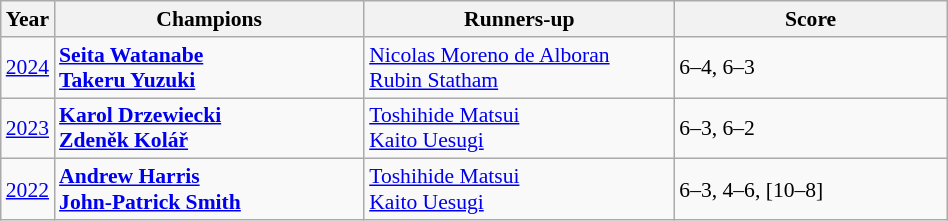<table class="wikitable" style="font-size:90%">
<tr>
<th>Year</th>
<th style="width:200px;">Champions</th>
<th style="width:200px;">Runners-up</th>
<th style="width:175px;">Score</th>
</tr>
<tr>
<td><a href='#'>2024</a></td>
<td> <strong><a href='#'>Seita Watanabe</a></strong><br> <strong><a href='#'>Takeru Yuzuki</a></strong></td>
<td> <a href='#'>Nicolas Moreno de Alboran</a><br> <a href='#'>Rubin Statham</a></td>
<td>6–4, 6–3</td>
</tr>
<tr>
<td><a href='#'>2023</a></td>
<td> <strong><a href='#'>Karol Drzewiecki</a></strong><br> <strong><a href='#'>Zdeněk Kolář</a></strong></td>
<td> <a href='#'>Toshihide Matsui</a><br> <a href='#'>Kaito Uesugi</a></td>
<td>6–3, 6–2</td>
</tr>
<tr>
<td><a href='#'>2022</a></td>
<td> <strong><a href='#'>Andrew Harris</a></strong><br> <strong><a href='#'>John-Patrick Smith</a></strong></td>
<td> <a href='#'>Toshihide Matsui</a><br> <a href='#'>Kaito Uesugi</a></td>
<td>6–3, 4–6, [10–8]</td>
</tr>
</table>
